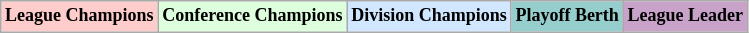<table class="wikitable"  style="text-align:center; font-size:75%;">
<tr>
<td style="background:#fcc;"><strong>League Champions</strong></td>
<td style="background:#dfd;"><strong>Conference Champions</strong></td>
<td style="background:#d0e7ff;"><strong>Division Champions</strong></td>
<td style="background:#96cdcd;"><strong>Playoff Berth</strong></td>
<td style="background:#c8a2c8;"><strong>League Leader</strong></td>
</tr>
</table>
